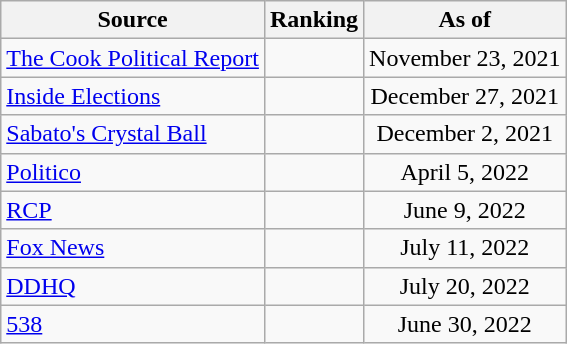<table class="wikitable" style="text-align:center">
<tr>
<th>Source</th>
<th>Ranking</th>
<th>As of</th>
</tr>
<tr>
<td align=left><a href='#'>The Cook Political Report</a></td>
<td></td>
<td>November 23, 2021</td>
</tr>
<tr>
<td align=left><a href='#'>Inside Elections</a></td>
<td></td>
<td>December 27, 2021</td>
</tr>
<tr>
<td align=left><a href='#'>Sabato's Crystal Ball</a></td>
<td></td>
<td>December 2, 2021</td>
</tr>
<tr>
<td align="left"><a href='#'>Politico</a></td>
<td></td>
<td>April 5, 2022</td>
</tr>
<tr>
<td align="left"><a href='#'>RCP</a></td>
<td></td>
<td>June 9, 2022</td>
</tr>
<tr>
<td align=left><a href='#'>Fox News</a></td>
<td></td>
<td>July 11, 2022</td>
</tr>
<tr>
<td align="left"><a href='#'>DDHQ</a></td>
<td></td>
<td>July 20, 2022</td>
</tr>
<tr>
<td align="left"><a href='#'>538</a></td>
<td></td>
<td>June 30, 2022</td>
</tr>
</table>
